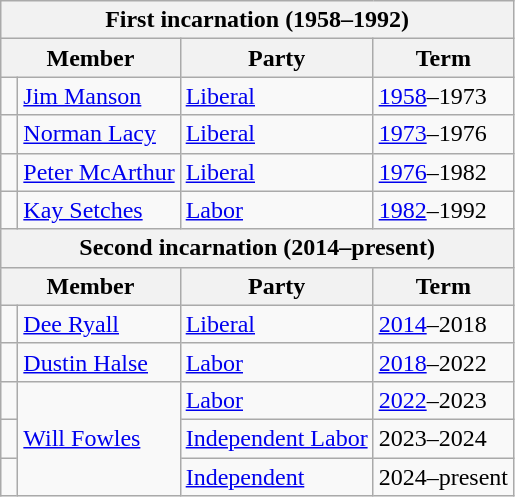<table class="wikitable">
<tr>
<th colspan="4">First incarnation (1958–1992)</th>
</tr>
<tr>
<th colspan="2">Member</th>
<th>Party</th>
<th>Term</th>
</tr>
<tr>
<td> </td>
<td><a href='#'>Jim Manson</a></td>
<td><a href='#'>Liberal</a></td>
<td><a href='#'>1958</a>–1973</td>
</tr>
<tr>
<td> </td>
<td><a href='#'>Norman Lacy</a></td>
<td><a href='#'>Liberal</a></td>
<td><a href='#'>1973</a>–1976</td>
</tr>
<tr>
<td> </td>
<td><a href='#'>Peter McArthur</a></td>
<td><a href='#'>Liberal</a></td>
<td><a href='#'>1976</a>–1982</td>
</tr>
<tr>
<td> </td>
<td><a href='#'>Kay Setches</a></td>
<td><a href='#'>Labor</a></td>
<td><a href='#'>1982</a>–1992</td>
</tr>
<tr>
<th colspan="4">Second incarnation (2014–present)</th>
</tr>
<tr>
<th colspan="2">Member</th>
<th>Party</th>
<th>Term</th>
</tr>
<tr>
<td> </td>
<td><a href='#'>Dee Ryall</a></td>
<td><a href='#'>Liberal</a></td>
<td><a href='#'>2014</a>–2018</td>
</tr>
<tr>
<td> </td>
<td><a href='#'>Dustin Halse</a></td>
<td><a href='#'>Labor</a></td>
<td><a href='#'>2018</a>–2022</td>
</tr>
<tr>
<td> </td>
<td rowspan="3"><a href='#'>Will Fowles</a></td>
<td><a href='#'>Labor</a></td>
<td><a href='#'>2022</a>–2023</td>
</tr>
<tr>
<td> </td>
<td><a href='#'>Independent Labor</a></td>
<td>2023–2024</td>
</tr>
<tr>
<td> </td>
<td><a href='#'>Independent</a></td>
<td>2024–present</td>
</tr>
</table>
